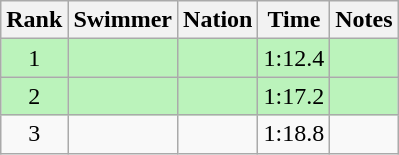<table class="wikitable sortable" style="text-align:center">
<tr>
<th>Rank</th>
<th>Swimmer</th>
<th>Nation</th>
<th>Time</th>
<th>Notes</th>
</tr>
<tr style="background:#bbf3bb;">
<td>1</td>
<td align=left></td>
<td align=left></td>
<td>1:12.4</td>
<td></td>
</tr>
<tr style="background:#bbf3bb;">
<td>2</td>
<td align=left></td>
<td align=left></td>
<td>1:17.2</td>
<td></td>
</tr>
<tr>
<td>3</td>
<td align=left></td>
<td align=left></td>
<td>1:18.8</td>
<td></td>
</tr>
</table>
